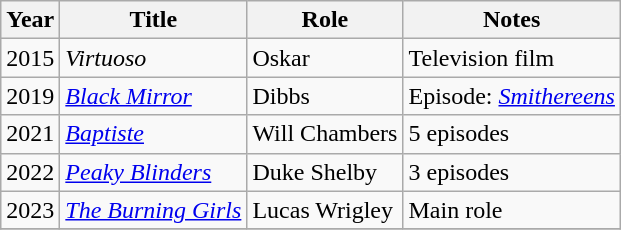<table class="wikitable">
<tr>
<th>Year</th>
<th>Title</th>
<th>Role</th>
<th>Notes</th>
</tr>
<tr>
<td>2015</td>
<td><em>Virtuoso</em></td>
<td>Oskar</td>
<td>Television film</td>
</tr>
<tr>
<td>2019</td>
<td><em><a href='#'>Black Mirror</a></em></td>
<td>Dibbs</td>
<td>Episode: <em><a href='#'>Smithereens</a></em></td>
</tr>
<tr>
<td>2021</td>
<td><em><a href='#'>Baptiste</a></em></td>
<td>Will Chambers</td>
<td>5 episodes</td>
</tr>
<tr>
<td>2022</td>
<td><em><a href='#'>Peaky Blinders</a></em></td>
<td>Duke Shelby</td>
<td>3 episodes</td>
</tr>
<tr>
<td>2023</td>
<td><em><a href='#'>The Burning Girls</a></em></td>
<td>Lucas Wrigley</td>
<td>Main role</td>
</tr>
<tr>
</tr>
</table>
